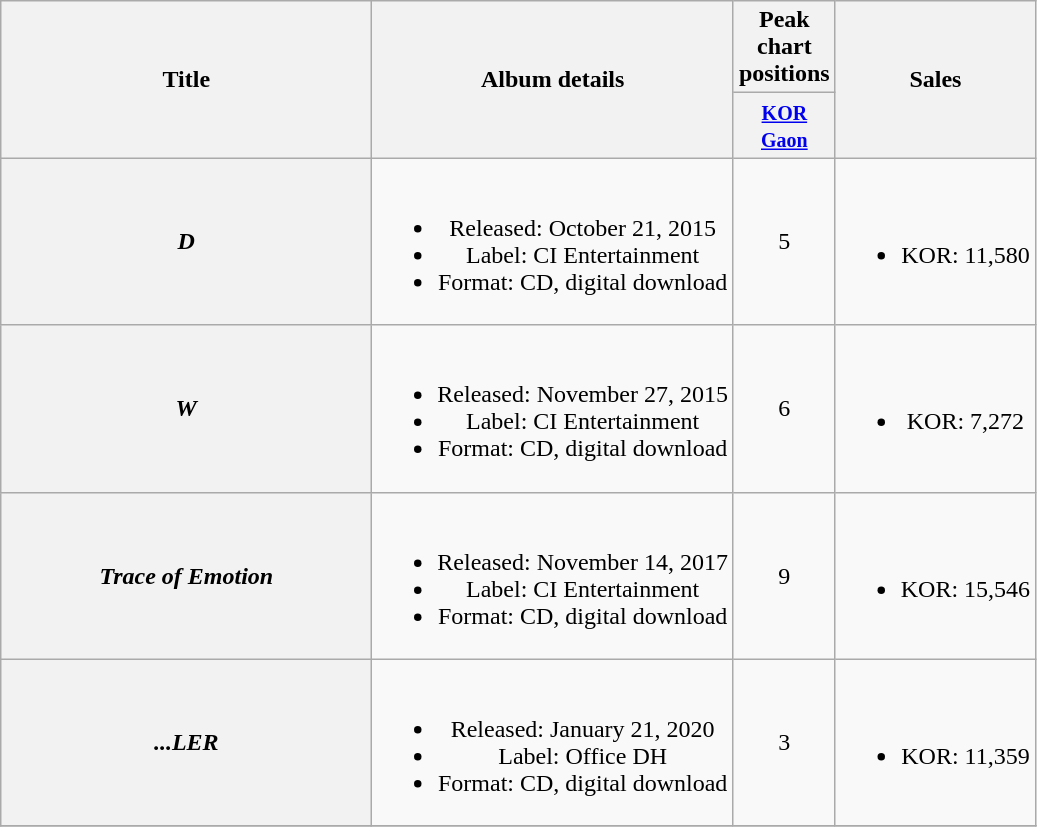<table class="wikitable plainrowheaders" style="text-align:center;">
<tr>
<th rowspan="2" scope="col" style="width:15em;">Title</th>
<th rowspan="2" scope="col">Album details</th>
<th scope="col">Peak chart positions</th>
<th rowspan="2" scope="col">Sales</th>
</tr>
<tr>
<th style="width:3em;"><small><a href='#'>KOR<br>Gaon</a></small><br></th>
</tr>
<tr>
<th scope="row"><em>D</em></th>
<td><br><ul><li>Released: October 21, 2015</li><li>Label: CI Entertainment</li><li>Format: CD, digital download</li></ul></td>
<td>5</td>
<td><br><ul><li>KOR: 11,580</li></ul></td>
</tr>
<tr>
<th scope="row"><em>W</em></th>
<td><br><ul><li>Released: November 27, 2015</li><li>Label: CI Entertainment</li><li>Format: CD, digital download</li></ul></td>
<td>6</td>
<td><br><ul><li>KOR: 7,272</li></ul></td>
</tr>
<tr>
<th scope="row"><em>Trace of Emotion</em></th>
<td><br><ul><li>Released: November 14, 2017</li><li>Label: CI Entertainment</li><li>Format: CD, digital download</li></ul></td>
<td>9</td>
<td><br><ul><li>KOR: 15,546</li></ul></td>
</tr>
<tr>
<th scope="row"><em>...LER</em></th>
<td><br><ul><li>Released: January 21, 2020</li><li>Label: Office DH</li><li>Format: CD, digital download</li></ul></td>
<td>3</td>
<td><br><ul><li>KOR: 11,359</li></ul></td>
</tr>
<tr>
</tr>
</table>
